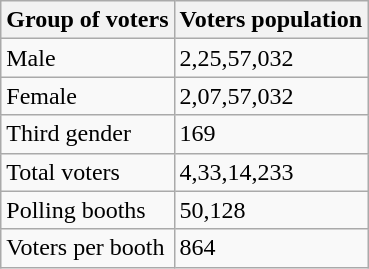<table class="wikitable" |>
<tr>
<th>Group of voters</th>
<th>Voters population</th>
</tr>
<tr>
<td>Male</td>
<td>2,25,57,032</td>
</tr>
<tr>
<td>Female</td>
<td>2,07,57,032</td>
</tr>
<tr>
<td>Third gender</td>
<td>169</td>
</tr>
<tr>
<td>Total voters</td>
<td>4,33,14,233</td>
</tr>
<tr>
<td>Polling booths</td>
<td>50,128</td>
</tr>
<tr>
<td>Voters per booth</td>
<td>864</td>
</tr>
</table>
